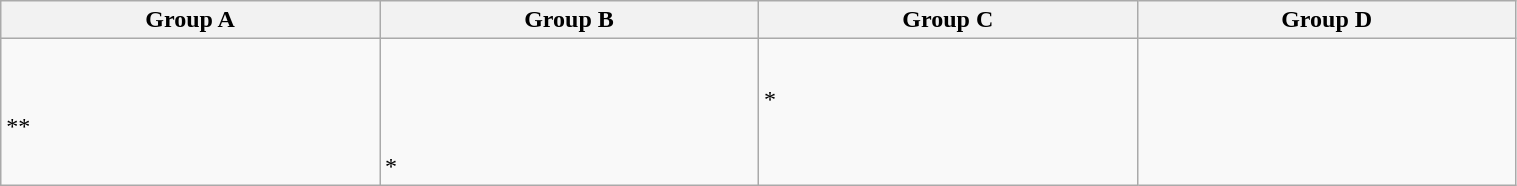<table class="wikitable" width=80%>
<tr>
<th width=25%>Group A</th>
<th width=25%>Group B</th>
<th width=25%>Group C</th>
<th width=25%>Group D</th>
</tr>
<tr>
<td><br><br>
<s></s> **<br>
<br>
</td>
<td><br><br>
<br> 
<br>
<s></s> *</td>
<td><br><s></s> *<br>
<br>
<br> 
</td>
<td><br><br>
<br>
<br>
</td>
</tr>
</table>
